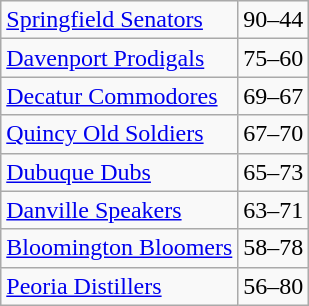<table class="wikitable">
<tr>
<td><a href='#'>Springfield Senators</a></td>
<td>90–44</td>
</tr>
<tr>
<td><a href='#'>Davenport Prodigals</a></td>
<td>75–60</td>
</tr>
<tr>
<td><a href='#'>Decatur Commodores</a></td>
<td>69–67</td>
</tr>
<tr>
<td><a href='#'>Quincy Old Soldiers</a></td>
<td>67–70</td>
</tr>
<tr>
<td><a href='#'>Dubuque Dubs</a></td>
<td>65–73</td>
</tr>
<tr>
<td><a href='#'>Danville Speakers</a></td>
<td>63–71</td>
</tr>
<tr>
<td><a href='#'>Bloomington Bloomers</a></td>
<td>58–78</td>
</tr>
<tr>
<td><a href='#'>Peoria Distillers</a></td>
<td>56–80</td>
</tr>
</table>
